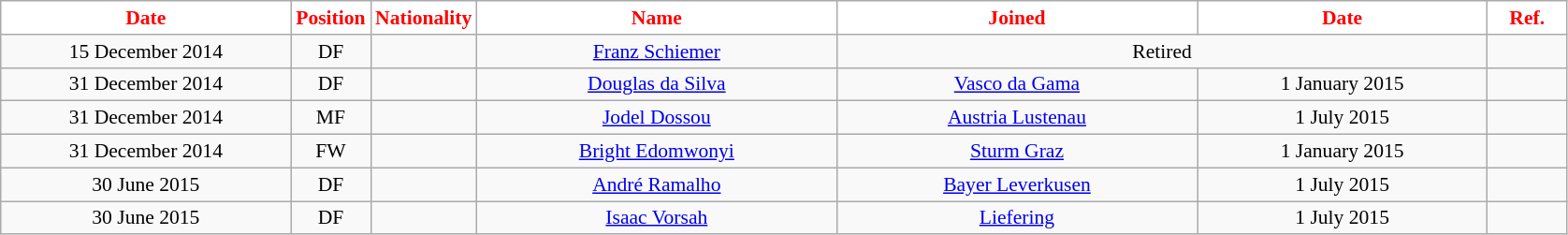<table class="wikitable"  style="text-align:center; font-size:90%; ">
<tr>
<th style="background:#FFFFFF; color:#FF0000; width:200px;">Date</th>
<th style="background:#FFFFFF; color:#FF0000; width:50px;">Position</th>
<th style="background:#FFFFFF; color:#FF0000; width:50px;">Nationality</th>
<th style="background:#FFFFFF; color:#FF0000; width:250px;">Name</th>
<th style="background:#FFFFFF; color:#FF0000; width:250px;">Joined</th>
<th style="background:#FFFFFF; color:#FF0000; width:200px;">Date</th>
<th style="background:#FFFFFF; color:#FF0000; width:50px;">Ref.</th>
</tr>
<tr>
<td>15 December 2014</td>
<td>DF</td>
<td></td>
<td><a href='#'>Franz Schiemer</a></td>
<td colspan="2">Retired</td>
<td></td>
</tr>
<tr>
<td>31 December 2014</td>
<td>DF</td>
<td></td>
<td><a href='#'>Douglas da Silva</a></td>
<td><a href='#'>Vasco da Gama</a></td>
<td>1 January 2015</td>
<td></td>
</tr>
<tr>
<td>31 December 2014</td>
<td>MF</td>
<td></td>
<td><a href='#'>Jodel Dossou</a></td>
<td><a href='#'>Austria Lustenau</a></td>
<td>1 July 2015</td>
<td></td>
</tr>
<tr>
<td>31 December 2014</td>
<td>FW</td>
<td></td>
<td><a href='#'>Bright Edomwonyi</a></td>
<td><a href='#'>Sturm Graz</a></td>
<td>1 January 2015</td>
<td></td>
</tr>
<tr>
<td>30 June 2015</td>
<td>DF</td>
<td></td>
<td><a href='#'>André Ramalho</a></td>
<td><a href='#'>Bayer Leverkusen</a></td>
<td>1 July 2015</td>
<td></td>
</tr>
<tr>
<td>30 June 2015</td>
<td>DF</td>
<td></td>
<td><a href='#'>Isaac Vorsah</a></td>
<td><a href='#'>Liefering</a></td>
<td>1 July 2015</td>
<td></td>
</tr>
</table>
